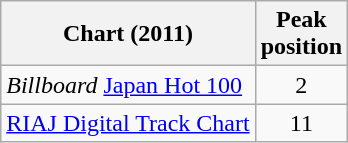<table class="wikitable">
<tr>
<th>Chart (2011)</th>
<th>Peak<br>position</th>
</tr>
<tr>
<td><em>Billboard</em> <a href='#'>Japan Hot 100</a></td>
<td style="text-align:center;">2</td>
</tr>
<tr>
<td><a href='#'>RIAJ Digital Track Chart</a></td>
<td style="text-align:center;">11</td>
</tr>
</table>
